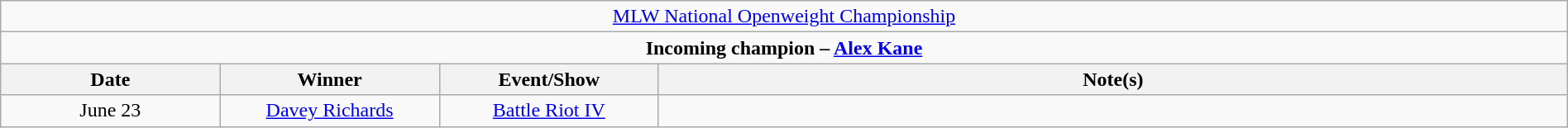<table class="wikitable" style="text-align:center; width:100%;">
<tr>
<td colspan="4" style="text-align: center;"><a href='#'>MLW National Openweight Championship</a></td>
</tr>
<tr>
<td colspan="4" style="text-align: center;"><strong>Incoming champion – <a href='#'>Alex Kane</a></strong></td>
</tr>
<tr>
<th width=14%>Date</th>
<th width=14%>Winner</th>
<th width=14%>Event/Show</th>
<th width=58%>Note(s)</th>
</tr>
<tr>
<td>June 23</td>
<td><a href='#'>Davey Richards</a></td>
<td><a href='#'>Battle Riot IV</a></td>
<td></td>
</tr>
</table>
